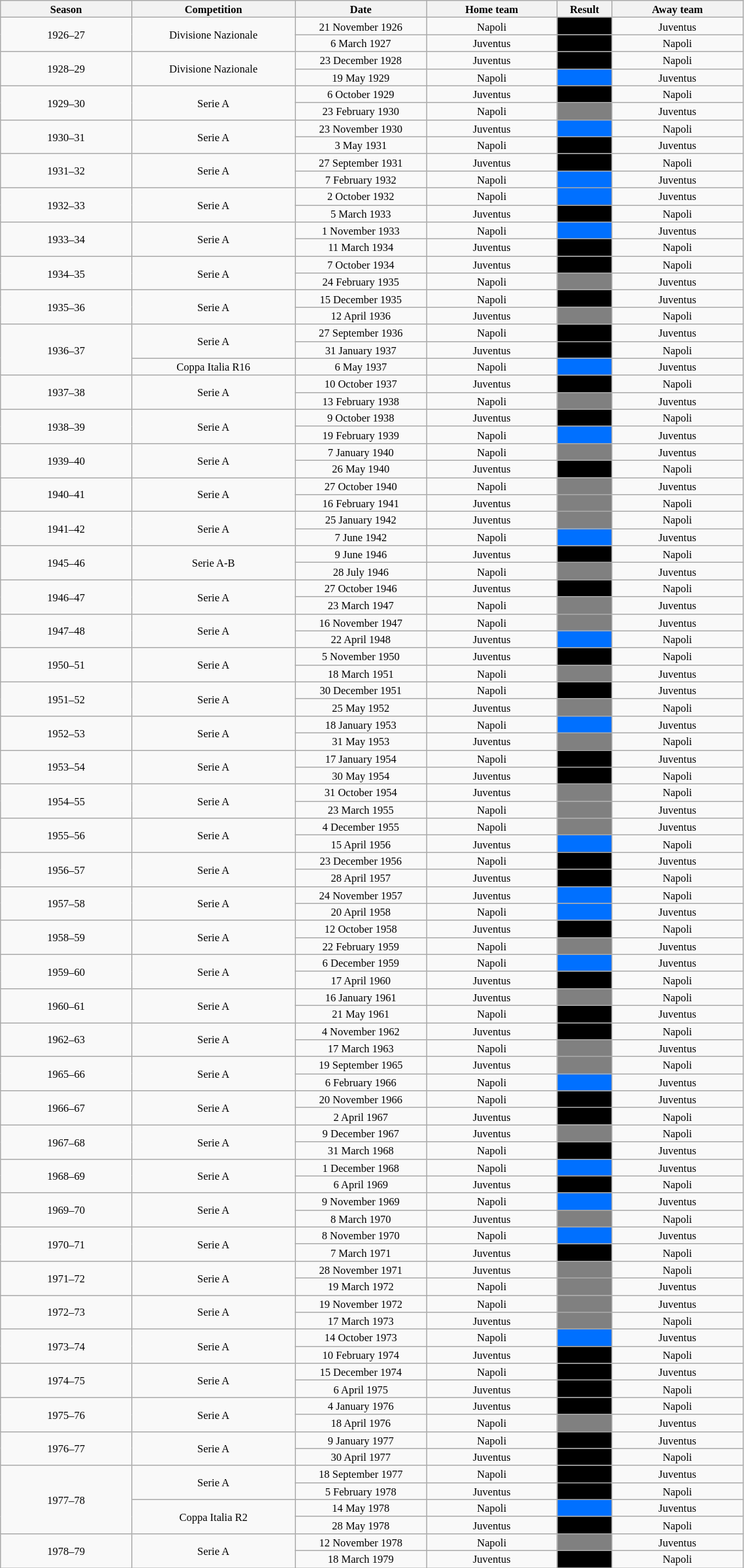<table class="wikitable" style="text-align: center; width=20%; font-size: 11px">
<tr>
<th width=12%><strong>Season</strong></th>
<th width=15%><strong>Competition</strong></th>
<th width=12%><strong>Date</strong></th>
<th width=12%><strong>Home team</strong></th>
<th width=5%><strong>Result</strong></th>
<th width=12%><strong>Away team</strong></th>
</tr>
<tr>
<td rowspan=2>1926–27</td>
<td rowspan=2>Divisione Nazionale</td>
<td>21 November 1926</td>
<td>Napoli</td>
<td bgcolor=#000000></td>
<td>Juventus</td>
</tr>
<tr>
<td>6 March 1927</td>
<td>Juventus</td>
<td bgcolor=#000000></td>
<td>Napoli</td>
</tr>
<tr>
<td rowspan=2>1928–29</td>
<td rowspan=2>Divisione Nazionale</td>
<td>23 December 1928</td>
<td>Juventus</td>
<td bgcolor=#000000></td>
<td>Napoli</td>
</tr>
<tr>
<td>19 May 1929</td>
<td>Napoli</td>
<td bgcolor=#0070FF></td>
<td>Juventus</td>
</tr>
<tr>
<td rowspan=2>1929–30</td>
<td rowspan=2>Serie A</td>
<td>6 October 1929</td>
<td>Juventus</td>
<td bgcolor=#000000></td>
<td>Napoli</td>
</tr>
<tr>
<td>23 February 1930</td>
<td>Napoli</td>
<td bgcolor=#808080></td>
<td>Juventus</td>
</tr>
<tr>
<td rowspan=2>1930–31</td>
<td rowspan=2>Serie A</td>
<td>23 November 1930</td>
<td>Juventus</td>
<td bgcolor=#0070FF></td>
<td>Napoli</td>
</tr>
<tr>
<td>3 May 1931</td>
<td>Napoli</td>
<td bgcolor=#000000></td>
<td>Juventus</td>
</tr>
<tr>
<td rowspan=2>1931–32</td>
<td rowspan=2>Serie A</td>
<td>27 September 1931</td>
<td>Juventus</td>
<td bgcolor=#000000></td>
<td>Napoli</td>
</tr>
<tr>
<td>7 February 1932</td>
<td>Napoli</td>
<td bgcolor=#0070FF></td>
<td>Juventus</td>
</tr>
<tr>
<td rowspan=2>1932–33</td>
<td rowspan=2>Serie A</td>
<td>2 October 1932</td>
<td>Napoli</td>
<td bgcolor=#0070FF></td>
<td>Juventus</td>
</tr>
<tr>
<td>5 March 1933</td>
<td>Juventus</td>
<td bgcolor=#000000></td>
<td>Napoli</td>
</tr>
<tr>
<td rowspan=2>1933–34</td>
<td rowspan=2>Serie A</td>
<td>1 November 1933</td>
<td>Napoli</td>
<td bgcolor=#0070FF></td>
<td>Juventus</td>
</tr>
<tr>
<td>11 March 1934</td>
<td>Juventus</td>
<td bgcolor=#000000></td>
<td>Napoli</td>
</tr>
<tr>
<td rowspan=2>1934–35</td>
<td rowspan=2>Serie A</td>
<td>7 October 1934</td>
<td>Juventus</td>
<td bgcolor=#000000></td>
<td>Napoli</td>
</tr>
<tr>
<td>24 February 1935</td>
<td>Napoli</td>
<td bgcolor=#808080></td>
<td>Juventus</td>
</tr>
<tr>
<td rowspan=2>1935–36</td>
<td rowspan=2>Serie A</td>
<td>15 December 1935</td>
<td>Napoli</td>
<td bgcolor=#000000></td>
<td>Juventus</td>
</tr>
<tr>
<td>12 April 1936</td>
<td>Juventus</td>
<td bgcolor=#808080></td>
<td>Napoli</td>
</tr>
<tr>
<td rowspan=3>1936–37</td>
<td rowspan=2>Serie A</td>
<td>27 September 1936</td>
<td>Napoli</td>
<td bgcolor=#000000></td>
<td>Juventus</td>
</tr>
<tr>
<td>31 January 1937</td>
<td>Juventus</td>
<td bgcolor=#000000></td>
<td>Napoli</td>
</tr>
<tr>
<td>Coppa Italia R16</td>
<td>6 May 1937</td>
<td>Napoli</td>
<td bgcolor=#0070FF></td>
<td>Juventus</td>
</tr>
<tr>
<td rowspan=2>1937–38</td>
<td rowspan=2>Serie A</td>
<td>10 October 1937</td>
<td>Juventus</td>
<td bgcolor=#000000></td>
<td>Napoli</td>
</tr>
<tr>
<td>13 February 1938</td>
<td>Napoli</td>
<td bgcolor=#808080></td>
<td>Juventus</td>
</tr>
<tr>
<td rowspan=2>1938–39</td>
<td rowspan=2>Serie A</td>
<td>9 October 1938</td>
<td>Juventus</td>
<td bgcolor=#000000></td>
<td>Napoli</td>
</tr>
<tr>
<td>19 February 1939</td>
<td>Napoli</td>
<td bgcolor=#0070FF></td>
<td>Juventus</td>
</tr>
<tr>
<td rowspan=2>1939–40</td>
<td rowspan=2>Serie A</td>
<td>7 January 1940</td>
<td>Napoli</td>
<td bgcolor=#808080></td>
<td>Juventus</td>
</tr>
<tr>
<td>26 May 1940</td>
<td>Juventus</td>
<td bgcolor=#000000></td>
<td>Napoli</td>
</tr>
<tr>
<td rowspan=2>1940–41</td>
<td rowspan=2>Serie A</td>
<td>27 October 1940</td>
<td>Napoli</td>
<td bgcolor=#808080></td>
<td>Juventus</td>
</tr>
<tr>
<td>16 February 1941</td>
<td>Juventus</td>
<td bgcolor=#808080></td>
<td>Napoli</td>
</tr>
<tr>
<td rowspan=2>1941–42</td>
<td rowspan=2>Serie A</td>
<td>25 January 1942</td>
<td>Juventus</td>
<td bgcolor=#808080></td>
<td>Napoli</td>
</tr>
<tr>
<td>7 June 1942</td>
<td>Napoli</td>
<td bgcolor=#0070FF></td>
<td>Juventus</td>
</tr>
<tr>
<td rowspan=2>1945–46</td>
<td rowspan=2>Serie A-B</td>
<td>9 June 1946</td>
<td>Juventus</td>
<td bgcolor=#000000></td>
<td>Napoli</td>
</tr>
<tr>
<td>28 July 1946</td>
<td>Napoli</td>
<td bgcolor=#808080></td>
<td>Juventus</td>
</tr>
<tr>
<td rowspan=2>1946–47</td>
<td rowspan=2>Serie A</td>
<td>27 October 1946</td>
<td>Juventus</td>
<td bgcolor=#000000></td>
<td>Napoli</td>
</tr>
<tr>
<td>23 March 1947</td>
<td>Napoli</td>
<td bgcolor=#808080></td>
<td>Juventus</td>
</tr>
<tr>
<td rowspan=2>1947–48</td>
<td rowspan=2>Serie A</td>
<td>16 November 1947</td>
<td>Napoli</td>
<td bgcolor=#808080></td>
<td>Juventus</td>
</tr>
<tr>
<td>22 April 1948</td>
<td>Juventus</td>
<td bgcolor=#0070FF></td>
<td>Napoli</td>
</tr>
<tr>
<td rowspan=2>1950–51</td>
<td rowspan=2>Serie A</td>
<td>5 November 1950</td>
<td>Juventus</td>
<td bgcolor=#000000></td>
<td>Napoli</td>
</tr>
<tr>
<td>18 March 1951</td>
<td>Napoli</td>
<td bgcolor=#808080></td>
<td>Juventus</td>
</tr>
<tr>
<td rowspan=2>1951–52</td>
<td rowspan=2>Serie A</td>
<td>30 December 1951</td>
<td>Napoli</td>
<td bgcolor=#000000></td>
<td>Juventus</td>
</tr>
<tr>
<td>25 May 1952</td>
<td>Juventus</td>
<td bgcolor=#808080></td>
<td>Napoli</td>
</tr>
<tr>
<td rowspan=2>1952–53</td>
<td rowspan=2>Serie A</td>
<td>18 January 1953</td>
<td>Napoli</td>
<td bgcolor=#0070FF></td>
<td>Juventus</td>
</tr>
<tr>
<td>31 May 1953</td>
<td>Juventus</td>
<td bgcolor=#808080></td>
<td>Napoli</td>
</tr>
<tr>
<td rowspan=2>1953–54</td>
<td rowspan=2>Serie A</td>
<td>17 January 1954</td>
<td>Napoli</td>
<td bgcolor=#000000></td>
<td>Juventus</td>
</tr>
<tr>
<td>30 May 1954</td>
<td>Juventus</td>
<td bgcolor=#000000></td>
<td>Napoli</td>
</tr>
<tr>
<td rowspan=2>1954–55</td>
<td rowspan=2>Serie A</td>
<td>31 October 1954</td>
<td>Juventus</td>
<td bgcolor=#808080></td>
<td>Napoli</td>
</tr>
<tr>
<td>23 March 1955</td>
<td>Napoli</td>
<td bgcolor=#808080></td>
<td>Juventus</td>
</tr>
<tr>
<td rowspan=2>1955–56</td>
<td rowspan=2>Serie A</td>
<td>4 December 1955</td>
<td>Napoli</td>
<td bgcolor=#808080></td>
<td>Juventus</td>
</tr>
<tr>
<td>15 April 1956</td>
<td>Juventus</td>
<td bgcolor=#0070FF></td>
<td>Napoli</td>
</tr>
<tr>
<td rowspan=2>1956–57</td>
<td rowspan=2>Serie A</td>
<td>23 December 1956</td>
<td>Napoli</td>
<td bgcolor=#000000></td>
<td>Juventus</td>
</tr>
<tr>
<td>28 April 1957</td>
<td>Juventus</td>
<td bgcolor=#000000></td>
<td>Napoli</td>
</tr>
<tr>
<td rowspan=2>1957–58</td>
<td rowspan=2>Serie A</td>
<td>24 November 1957</td>
<td>Juventus</td>
<td bgcolor=#0070FF></td>
<td>Napoli</td>
</tr>
<tr>
<td>20 April 1958</td>
<td>Napoli</td>
<td bgcolor=#0070FF></td>
<td>Juventus</td>
</tr>
<tr>
<td rowspan=2>1958–59</td>
<td rowspan=2>Serie A</td>
<td>12 October 1958</td>
<td>Juventus</td>
<td bgcolor=#000000></td>
<td>Napoli</td>
</tr>
<tr>
<td>22 February 1959</td>
<td>Napoli</td>
<td bgcolor=#808080></td>
<td>Juventus</td>
</tr>
<tr>
<td rowspan=2>1959–60</td>
<td rowspan=2>Serie A</td>
<td>6 December 1959</td>
<td>Napoli</td>
<td bgcolor=#0070FF></td>
<td>Juventus</td>
</tr>
<tr>
<td>17 April 1960</td>
<td>Juventus</td>
<td bgcolor=#000000></td>
<td>Napoli</td>
</tr>
<tr>
<td rowspan=2>1960–61</td>
<td rowspan=2>Serie A</td>
<td>16 January 1961</td>
<td>Juventus</td>
<td bgcolor=#808080></td>
<td>Napoli</td>
</tr>
<tr>
<td>21 May 1961</td>
<td>Napoli</td>
<td bgcolor=#000000></td>
<td>Juventus</td>
</tr>
<tr>
<td rowspan=2>1962–63</td>
<td rowspan=2>Serie A</td>
<td>4 November 1962</td>
<td>Juventus</td>
<td bgcolor=#000000></td>
<td>Napoli</td>
</tr>
<tr>
<td>17 March 1963</td>
<td>Napoli</td>
<td bgcolor=#808080></td>
<td>Juventus</td>
</tr>
<tr>
<td rowspan=2>1965–66</td>
<td rowspan=2>Serie A</td>
<td>19 September 1965</td>
<td>Juventus</td>
<td bgcolor=#808080></td>
<td>Napoli</td>
</tr>
<tr>
<td>6 February 1966</td>
<td>Napoli</td>
<td bgcolor=#0070FF></td>
<td>Juventus</td>
</tr>
<tr>
<td rowspan=2>1966–67</td>
<td rowspan=2>Serie A</td>
<td>20 November 1966</td>
<td>Napoli</td>
<td bgcolor=#000000></td>
<td>Juventus</td>
</tr>
<tr>
<td>2 April 1967</td>
<td>Juventus</td>
<td bgcolor=#000000></td>
<td>Napoli</td>
</tr>
<tr>
<td rowspan=2>1967–68</td>
<td rowspan=2>Serie A</td>
<td>9 December 1967</td>
<td>Juventus</td>
<td bgcolor=#808080></td>
<td>Napoli</td>
</tr>
<tr>
<td>31 March 1968</td>
<td>Napoli</td>
<td bgcolor=#000000></td>
<td>Juventus</td>
</tr>
<tr>
<td rowspan=2>1968–69</td>
<td rowspan=2>Serie A</td>
<td>1 December 1968</td>
<td>Napoli</td>
<td bgcolor=#0070FF></td>
<td>Juventus</td>
</tr>
<tr>
<td>6 April 1969</td>
<td>Juventus</td>
<td bgcolor=#000000></td>
<td>Napoli</td>
</tr>
<tr>
<td rowspan=2>1969–70</td>
<td rowspan=2>Serie A</td>
<td>9 November 1969</td>
<td>Napoli</td>
<td bgcolor=#0070FF></td>
<td>Juventus</td>
</tr>
<tr>
<td>8 March 1970</td>
<td>Juventus</td>
<td bgcolor=#808080></td>
<td>Napoli</td>
</tr>
<tr>
<td rowspan=2>1970–71</td>
<td rowspan=2>Serie A</td>
<td>8 November 1970</td>
<td>Napoli</td>
<td bgcolor=#0070FF></td>
<td>Juventus</td>
</tr>
<tr>
<td>7 March 1971</td>
<td>Juventus</td>
<td bgcolor=#000000></td>
<td>Napoli</td>
</tr>
<tr>
<td rowspan=2>1971–72</td>
<td rowspan=2>Serie A</td>
<td>28 November 1971</td>
<td>Juventus</td>
<td bgcolor=#808080></td>
<td>Napoli</td>
</tr>
<tr>
<td>19 March 1972</td>
<td>Napoli</td>
<td bgcolor=#808080></td>
<td>Juventus</td>
</tr>
<tr>
<td rowspan=2>1972–73</td>
<td rowspan=2>Serie A</td>
<td>19 November 1972</td>
<td>Napoli</td>
<td bgcolor=#808080></td>
<td>Juventus</td>
</tr>
<tr>
<td>17 March 1973</td>
<td>Juventus</td>
<td bgcolor=#808080></td>
<td>Napoli</td>
</tr>
<tr>
<td rowspan=2>1973–74</td>
<td rowspan=2>Serie A</td>
<td>14 October 1973</td>
<td>Napoli</td>
<td bgcolor=#0070FF></td>
<td>Juventus</td>
</tr>
<tr>
<td>10 February 1974</td>
<td>Juventus</td>
<td bgcolor=#000000></td>
<td>Napoli</td>
</tr>
<tr>
<td rowspan=2>1974–75</td>
<td rowspan=2>Serie A</td>
<td>15 December 1974</td>
<td>Napoli</td>
<td bgcolor=#000000></td>
<td>Juventus</td>
</tr>
<tr>
<td>6 April 1975</td>
<td>Juventus</td>
<td bgcolor=#000000></td>
<td>Napoli</td>
</tr>
<tr>
<td rowspan=2>1975–76</td>
<td rowspan=2>Serie A</td>
<td>4 January 1976</td>
<td>Juventus</td>
<td bgcolor=#000000></td>
<td>Napoli</td>
</tr>
<tr>
<td>18 April 1976</td>
<td>Napoli</td>
<td bgcolor=#808080></td>
<td>Juventus</td>
</tr>
<tr>
<td rowspan=2>1976–77</td>
<td rowspan=2>Serie A</td>
<td>9 January 1977</td>
<td>Napoli</td>
<td bgcolor=#000000></td>
<td>Juventus</td>
</tr>
<tr>
<td>30 April 1977</td>
<td>Juventus</td>
<td bgcolor=#000000></td>
<td>Napoli</td>
</tr>
<tr>
<td rowspan=4>1977–78</td>
<td rowspan=2>Serie A</td>
<td>18 September 1977</td>
<td>Napoli</td>
<td bgcolor=#000000></td>
<td>Juventus</td>
</tr>
<tr>
<td>5 February 1978</td>
<td>Juventus</td>
<td bgcolor=#000000></td>
<td>Napoli</td>
</tr>
<tr>
<td rowspan=2>Coppa Italia R2</td>
<td>14 May 1978</td>
<td>Napoli</td>
<td bgcolor=#0070FF></td>
<td>Juventus</td>
</tr>
<tr>
<td>28 May 1978</td>
<td>Juventus</td>
<td bgcolor=#000000></td>
<td>Napoli</td>
</tr>
<tr>
<td rowspan=2>1978–79</td>
<td rowspan=2>Serie A</td>
<td>12 November 1978</td>
<td>Napoli</td>
<td bgcolor=#808080></td>
<td>Juventus</td>
</tr>
<tr>
<td>18 March 1979</td>
<td>Juventus</td>
<td bgcolor=#000000></td>
<td>Napoli</td>
</tr>
</table>
